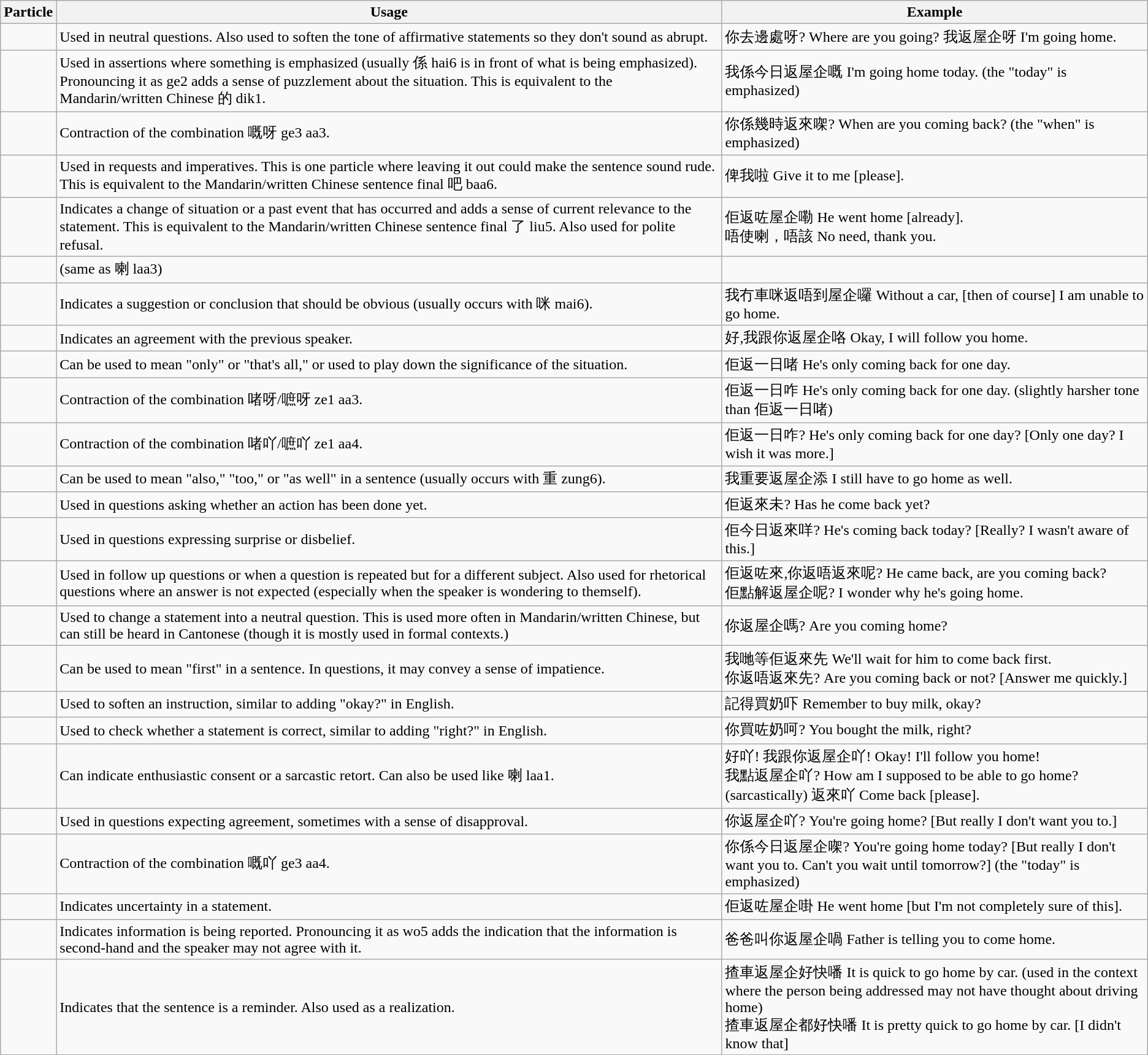<table class="wikitable">
<tr>
<th>Particle</th>
<th>Usage</th>
<th>Example</th>
</tr>
<tr>
<td></td>
<td>Used in neutral questions.  Also used to soften the tone of affirmative statements so they don't sound as abrupt.</td>
<td>你去邊處呀? Where are you going? 我返屋企呀 I'm going home.</td>
</tr>
<tr>
<td></td>
<td>Used in assertions where something is emphasized (usually 係 hai6 is in front of what is being emphasized). Pronouncing it as ge2 adds a sense of puzzlement about the situation.  This is equivalent to the Mandarin/written Chinese 的 dik1.</td>
<td>我係今日返屋企嘅 I'm going home today.  (the "today" is emphasized)</td>
</tr>
<tr>
<td></td>
<td>Contraction of the combination 嘅呀 ge3 aa3.</td>
<td>你係幾時返來㗎? When are you coming back?  (the "when" is emphasized)</td>
</tr>
<tr>
<td></td>
<td>Used in requests and imperatives.  This is one particle where leaving it out could make the sentence sound rude.  This is equivalent to the Mandarin/written Chinese sentence final 吧 baa6.</td>
<td>俾我啦 Give it to me [please].</td>
</tr>
<tr>
<td></td>
<td>Indicates a change of situation or a past event that has occurred and adds a sense of current relevance to the statement.  This is equivalent to the Mandarin/written Chinese sentence final 了 liu5.  Also used for polite refusal.</td>
<td>佢返咗屋企嘞  He went home [already].<br>唔使喇，唔該  No need, thank you.</td>
</tr>
<tr>
<td></td>
<td>(same as 喇 laa3)</td>
<td></td>
</tr>
<tr>
<td></td>
<td>Indicates a suggestion or conclusion that should be obvious (usually occurs with 咪 mai6).</td>
<td>我冇車咪返唔到屋企囉 Without a car, [then of course] I am unable to go home.</td>
</tr>
<tr>
<td></td>
<td>Indicates an agreement with the previous speaker.</td>
<td>好,我跟你返屋企咯 Okay, I will follow you home.</td>
</tr>
<tr>
<td></td>
<td>Can be used to mean "only" or "that's all," or used to play down the significance of the situation.</td>
<td>佢返一日啫 He's only coming back for one day.</td>
</tr>
<tr>
<td></td>
<td>Contraction of the combination 啫呀/嗻呀 ze1 aa3.</td>
<td>佢返一日咋 He's only coming back for one day.  (slightly harsher tone than 佢返一日啫)</td>
</tr>
<tr>
<td></td>
<td>Contraction of the combination 啫吖/嗻吖 ze1 aa4.</td>
<td>佢返一日咋? He's only coming back for one day?  [Only one day?  I wish it was more.]</td>
</tr>
<tr>
<td></td>
<td>Can be used to mean "also," "too," or "as well" in a sentence (usually occurs with 重 zung6).</td>
<td>我重要返屋企添 I still have to go home as well.</td>
</tr>
<tr>
<td></td>
<td>Used in questions asking whether an action has been done yet.</td>
<td>佢返來未? Has he come back yet?</td>
</tr>
<tr>
<td></td>
<td>Used in questions expressing surprise or disbelief.</td>
<td>佢今日返來咩? He's coming back today?  [Really?  I wasn't aware of this.]</td>
</tr>
<tr>
<td></td>
<td>Used in follow up questions or when a question is repeated but for a different subject.  Also used for rhetorical questions where an answer is not expected (especially when the speaker is wondering to themself).</td>
<td>佢返咗來,你返唔返來呢? He came back, are you coming back?<br>佢點解返屋企呢? I wonder why he's going home.</td>
</tr>
<tr>
<td></td>
<td>Used to change a statement into a neutral question.  This is used more often in Mandarin/written Chinese, but can still be heard in Cantonese (though it is mostly used in formal contexts.)</td>
<td>你返屋企嗎? Are you coming home?</td>
</tr>
<tr>
<td></td>
<td>Can be used to mean "first" in a sentence.  In questions, it may convey a sense of impatience.</td>
<td>我哋等佢返來先 We'll wait for him to come back first.<br>你返唔返來先? Are you coming back or not?  [Answer me quickly.]</td>
</tr>
<tr>
<td></td>
<td>Used to soften an instruction, similar to adding "okay?" in English.</td>
<td>記得買奶吓 Remember to buy milk, okay?</td>
</tr>
<tr>
<td></td>
<td>Used to check whether a statement is correct, similar to adding "right?" in English.</td>
<td>你買咗奶呵? You bought the milk, right?</td>
</tr>
<tr>
<td></td>
<td>Can indicate enthusiastic consent or a sarcastic retort.  Can also be used like 喇 laa1.</td>
<td>好吖! 我跟你返屋企吖! Okay!  I'll follow you home!<br>我點返屋企吖? How am I supposed to be able to go home?  (sarcastically)
返來吖 Come back [please].</td>
</tr>
<tr>
<td></td>
<td>Used in questions expecting agreement, sometimes with a sense of disapproval.</td>
<td>你返屋企吖? You're going home?  [But really I don't want you to.]</td>
</tr>
<tr>
<td></td>
<td>Contraction of the combination 嘅吖 ge3 aa4.</td>
<td>你係今日返屋企㗎? You're going home today? [But really I don't want you to.  Can't you wait until tomorrow?]   (the "today" is emphasized)</td>
</tr>
<tr>
<td></td>
<td>Indicates uncertainty in a statement.</td>
<td>佢返咗屋企啩 He went home [but I'm not completely sure of this].</td>
</tr>
<tr>
<td></td>
<td>Indicates information is being reported.  Pronouncing it as wo5 adds the indication that the information is second-hand and the speaker may not agree with it.</td>
<td>爸爸叫你返屋企喎 Father is telling you to come home.</td>
</tr>
<tr>
<td></td>
<td>Indicates that the sentence is a reminder. Also used as a realization.</td>
<td>揸車返屋企好快噃 It is quick to go home by car.  (used in the context where the person being addressed may not have thought about driving home)<br>揸車返屋企都好快噃 It is pretty quick to go home by car. [I didn't know that]</td>
</tr>
</table>
